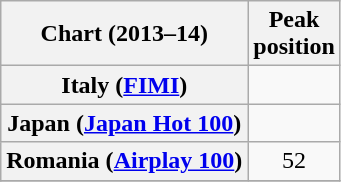<table class="wikitable sortable plainrowheaders">
<tr>
<th>Chart (2013–14)</th>
<th>Peak<br>position</th>
</tr>
<tr>
<th scope="row">Italy (<a href='#'>FIMI</a>)</th>
<td></td>
</tr>
<tr>
<th scope="row">Japan (<a href='#'>Japan Hot 100</a>)</th>
<td></td>
</tr>
<tr>
<th scope="row">Romania (<a href='#'>Airplay 100</a>)</th>
<td style="text-align:center;">52</td>
</tr>
<tr>
</tr>
</table>
